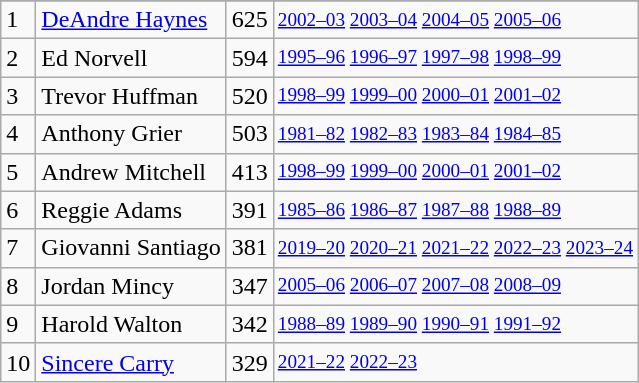<table class="wikitable">
<tr>
</tr>
<tr>
<td>1</td>
<td><a href='#'>DeAndre Haynes</a></td>
<td>625</td>
<td style="font-size:80%;"><a href='#'>2002–03</a> <a href='#'>2003–04</a> <a href='#'>2004–05</a> <a href='#'>2005–06</a></td>
</tr>
<tr>
<td>2</td>
<td>Ed Norvell</td>
<td>594</td>
<td style="font-size:80%;"><a href='#'>1995–96</a> <a href='#'>1996–97</a> <a href='#'>1997–98</a> <a href='#'>1998–99</a></td>
</tr>
<tr>
<td>3</td>
<td>Trevor Huffman</td>
<td>520</td>
<td style="font-size:80%;"><a href='#'>1998–99</a> <a href='#'>1999–00</a> <a href='#'>2000–01</a> <a href='#'>2001–02</a></td>
</tr>
<tr>
<td>4</td>
<td>Anthony Grier</td>
<td>503</td>
<td style="font-size:80%;"><a href='#'>1981–82</a> <a href='#'>1982–83</a> <a href='#'>1983–84</a> <a href='#'>1984–85</a></td>
</tr>
<tr>
<td>5</td>
<td>Andrew Mitchell</td>
<td>413</td>
<td style="font-size:80%;"><a href='#'>1998–99</a> <a href='#'>1999–00</a> <a href='#'>2000–01</a> <a href='#'>2001–02</a></td>
</tr>
<tr>
<td>6</td>
<td>Reggie Adams</td>
<td>391</td>
<td style="font-size:80%;"><a href='#'>1985–86</a> <a href='#'>1986–87</a> <a href='#'>1987–88</a> <a href='#'>1988–89</a></td>
</tr>
<tr>
<td>7</td>
<td>Giovanni Santiago</td>
<td>381</td>
<td style="font-size:80%;"><a href='#'>2019–20</a> <a href='#'>2020–21</a> <a href='#'>2021–22</a> <a href='#'>2022–23</a> <a href='#'>2023–24</a></td>
</tr>
<tr>
<td>8</td>
<td>Jordan Mincy</td>
<td>347</td>
<td style="font-size:80%;"><a href='#'>2005–06</a> <a href='#'>2006–07</a> <a href='#'>2007–08</a> <a href='#'>2008–09</a></td>
</tr>
<tr>
<td>9</td>
<td>Harold Walton</td>
<td>342</td>
<td style="font-size:80%;"><a href='#'>1988–89</a> <a href='#'>1989–90</a> <a href='#'>1990–91</a> <a href='#'>1991–92</a></td>
</tr>
<tr>
<td>10</td>
<td><a href='#'>Sincere Carry</a></td>
<td>329</td>
<td style="font-size:80%;"><a href='#'>2021–22</a> <a href='#'>2022–23</a></td>
</tr>
</table>
